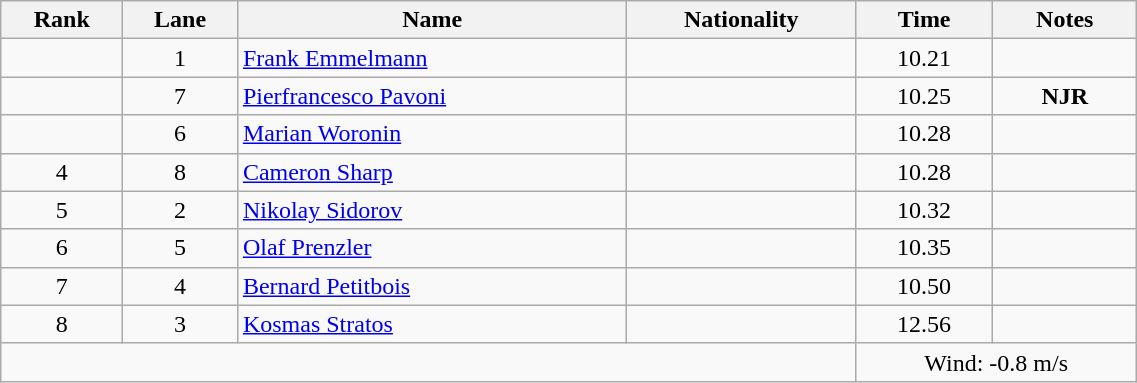<table class="wikitable sortable" style="text-align:center;width: 60%">
<tr>
<th>Rank</th>
<th>Lane</th>
<th>Name</th>
<th>Nationality</th>
<th>Time</th>
<th>Notes</th>
</tr>
<tr>
<td></td>
<td>1</td>
<td align=left><a href='#'>Frank Emmelmann</a></td>
<td align=left></td>
<td>10.21</td>
<td></td>
</tr>
<tr>
<td></td>
<td>7</td>
<td align=left><a href='#'>Pierfrancesco Pavoni</a></td>
<td align=left></td>
<td>10.25</td>
<td><strong>NJR</strong></td>
</tr>
<tr>
<td></td>
<td>6</td>
<td align=left><a href='#'>Marian Woronin</a></td>
<td align=left></td>
<td>10.28</td>
<td></td>
</tr>
<tr>
<td>4</td>
<td>8</td>
<td align=left><a href='#'>Cameron Sharp</a></td>
<td align=left></td>
<td>10.28</td>
<td></td>
</tr>
<tr>
<td>5</td>
<td>2</td>
<td align=left><a href='#'>Nikolay Sidorov</a></td>
<td align=left></td>
<td>10.32</td>
<td></td>
</tr>
<tr>
<td>6</td>
<td>5</td>
<td align=left><a href='#'>Olaf Prenzler</a></td>
<td align=left></td>
<td>10.35</td>
<td></td>
</tr>
<tr>
<td>7</td>
<td>4</td>
<td align=left><a href='#'>Bernard Petitbois</a></td>
<td align=left></td>
<td>10.50</td>
<td></td>
</tr>
<tr>
<td>8</td>
<td>3</td>
<td align=left><a href='#'>Kosmas Stratos</a></td>
<td align=left></td>
<td>12.56</td>
<td></td>
</tr>
<tr>
<td colspan="4"></td>
<td colspan="2">Wind: -0.8 m/s</td>
</tr>
</table>
